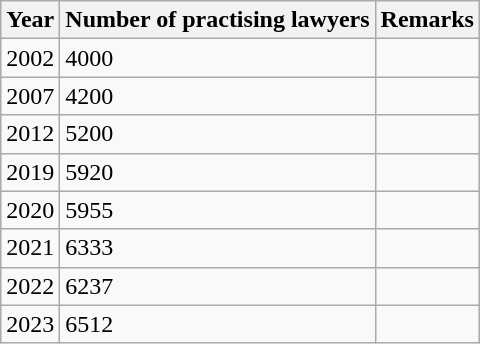<table class="wikitable">
<tr>
<th>Year</th>
<th>Number of practising lawyers</th>
<th>Remarks</th>
</tr>
<tr>
<td>2002</td>
<td>4000</td>
<td></td>
</tr>
<tr>
<td>2007</td>
<td>4200</td>
<td></td>
</tr>
<tr>
<td>2012</td>
<td>5200</td>
<td></td>
</tr>
<tr>
<td>2019</td>
<td>5920</td>
<td></td>
</tr>
<tr>
<td>2020</td>
<td>5955</td>
<td></td>
</tr>
<tr>
<td>2021</td>
<td>6333</td>
<td></td>
</tr>
<tr>
<td>2022</td>
<td>6237</td>
<td></td>
</tr>
<tr>
<td>2023</td>
<td>6512</td>
<td></td>
</tr>
</table>
